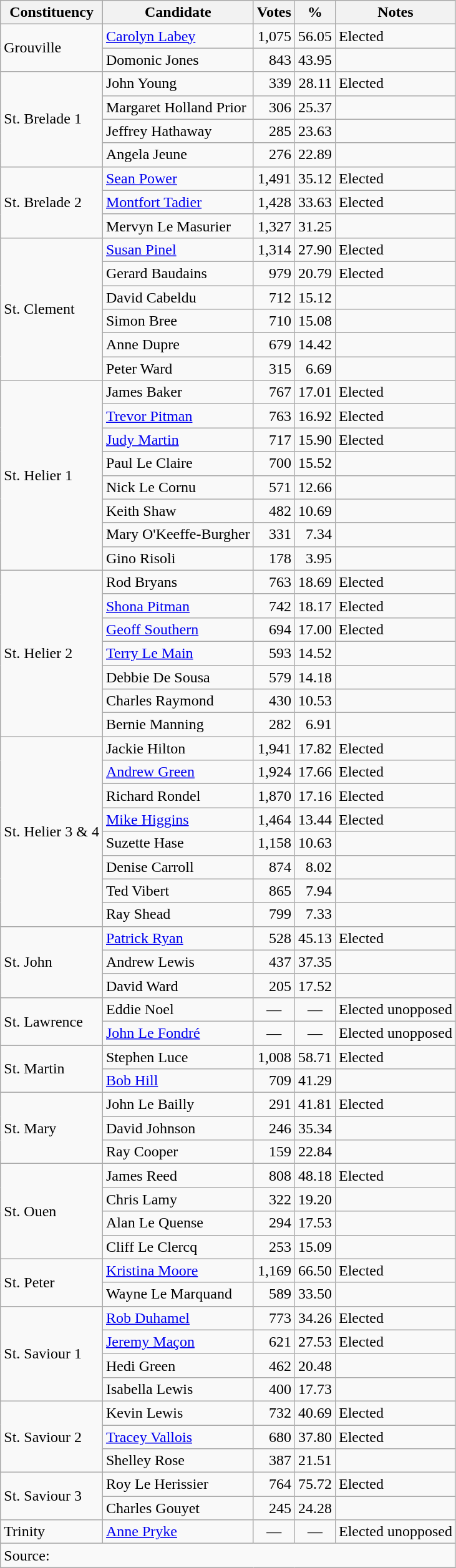<table class=wikitable style=text-align:right>
<tr>
<th>Constituency</th>
<th>Candidate</th>
<th>Votes</th>
<th>%</th>
<th>Notes</th>
</tr>
<tr>
<td align=left rowspan=2>Grouville</td>
<td align=left><a href='#'>Carolyn Labey</a></td>
<td>1,075</td>
<td>56.05</td>
<td align=left>Elected</td>
</tr>
<tr>
<td align=left>Domonic Jones</td>
<td>843</td>
<td>43.95</td>
<td></td>
</tr>
<tr>
<td align=left rowspan=4>St. Brelade 1</td>
<td align=left>John Young</td>
<td>339</td>
<td>28.11</td>
<td align=left>Elected</td>
</tr>
<tr>
<td align=left>Margaret Holland Prior</td>
<td>306</td>
<td>25.37</td>
<td></td>
</tr>
<tr>
<td align=left>Jeffrey Hathaway</td>
<td>285</td>
<td>23.63</td>
<td></td>
</tr>
<tr>
<td align=left>Angela Jeune</td>
<td>276</td>
<td>22.89</td>
<td></td>
</tr>
<tr>
<td align=left rowspan=3>St. Brelade 2</td>
<td align=left><a href='#'>Sean Power</a></td>
<td>1,491</td>
<td>35.12</td>
<td align=left>Elected</td>
</tr>
<tr>
<td align=left><a href='#'>Montfort Tadier</a></td>
<td>1,428</td>
<td>33.63</td>
<td align=left>Elected</td>
</tr>
<tr>
<td align=left>Mervyn Le Masurier</td>
<td>1,327</td>
<td>31.25</td>
<td></td>
</tr>
<tr>
<td align=left rowspan=6>St. Clement</td>
<td align=left><a href='#'>Susan Pinel</a></td>
<td>1,314</td>
<td>27.90</td>
<td align=left>Elected</td>
</tr>
<tr>
<td align=left>Gerard Baudains</td>
<td>979</td>
<td>20.79</td>
<td align=left>Elected</td>
</tr>
<tr>
<td align=left>David Cabeldu</td>
<td>712</td>
<td>15.12</td>
<td></td>
</tr>
<tr>
<td align=left>Simon Bree</td>
<td>710</td>
<td>15.08</td>
<td></td>
</tr>
<tr>
<td align=left>Anne Dupre</td>
<td>679</td>
<td>14.42</td>
<td></td>
</tr>
<tr>
<td align=left>Peter Ward</td>
<td>315</td>
<td>6.69</td>
<td></td>
</tr>
<tr>
<td align=left rowspan=8>St. Helier 1</td>
<td align=left>James Baker</td>
<td>767</td>
<td>17.01</td>
<td align=left>Elected</td>
</tr>
<tr>
<td align=left><a href='#'>Trevor Pitman</a></td>
<td>763</td>
<td>16.92</td>
<td align=left>Elected</td>
</tr>
<tr>
<td align=left><a href='#'>Judy Martin</a></td>
<td>717</td>
<td>15.90</td>
<td align=left>Elected</td>
</tr>
<tr>
<td align=left>Paul Le Claire</td>
<td>700</td>
<td>15.52</td>
<td></td>
</tr>
<tr>
<td align=left>Nick Le Cornu</td>
<td>571</td>
<td>12.66</td>
<td></td>
</tr>
<tr>
<td align=left>Keith Shaw</td>
<td>482</td>
<td>10.69</td>
<td></td>
</tr>
<tr>
<td align=left>Mary O'Keeffe-Burgher</td>
<td>331</td>
<td>7.34</td>
<td></td>
</tr>
<tr>
<td align=left>Gino Risoli</td>
<td>178</td>
<td>3.95</td>
<td></td>
</tr>
<tr>
<td align=left rowspan=7>St. Helier 2</td>
<td align=left>Rod Bryans</td>
<td>763</td>
<td>18.69</td>
<td align=left>Elected</td>
</tr>
<tr>
<td align=left><a href='#'>Shona Pitman</a></td>
<td>742</td>
<td>18.17</td>
<td align=left>Elected</td>
</tr>
<tr>
<td align=left><a href='#'>Geoff Southern</a></td>
<td>694</td>
<td>17.00</td>
<td align=left>Elected</td>
</tr>
<tr>
<td align=left><a href='#'>Terry Le Main</a></td>
<td>593</td>
<td>14.52</td>
<td></td>
</tr>
<tr>
<td align=left>Debbie De Sousa</td>
<td>579</td>
<td>14.18</td>
<td></td>
</tr>
<tr>
<td align=left>Charles Raymond</td>
<td>430</td>
<td>10.53</td>
<td></td>
</tr>
<tr>
<td align=left>Bernie Manning</td>
<td>282</td>
<td>6.91</td>
<td></td>
</tr>
<tr>
<td align=left rowspan=8>St. Helier 3 & 4</td>
<td align=left>Jackie Hilton</td>
<td>1,941</td>
<td>17.82</td>
<td align=left>Elected</td>
</tr>
<tr>
<td align=left><a href='#'>Andrew Green</a></td>
<td>1,924</td>
<td>17.66</td>
<td align=left>Elected</td>
</tr>
<tr>
<td align=left>Richard Rondel</td>
<td>1,870</td>
<td>17.16</td>
<td align=left>Elected</td>
</tr>
<tr>
<td align=left><a href='#'>Mike Higgins</a></td>
<td>1,464</td>
<td>13.44</td>
<td align=left>Elected</td>
</tr>
<tr>
<td align=left>Suzette Hase</td>
<td>1,158</td>
<td>10.63</td>
<td></td>
</tr>
<tr>
<td align=left>Denise Carroll</td>
<td>874</td>
<td>8.02</td>
<td></td>
</tr>
<tr>
<td align=left>Ted Vibert</td>
<td>865</td>
<td>7.94</td>
<td></td>
</tr>
<tr>
<td align=left>Ray Shead</td>
<td>799</td>
<td>7.33</td>
<td></td>
</tr>
<tr>
<td align=left rowspan=3>St. John</td>
<td align=left><a href='#'>Patrick Ryan</a></td>
<td>528</td>
<td>45.13</td>
<td align=left>Elected</td>
</tr>
<tr>
<td align=left>Andrew Lewis</td>
<td>437</td>
<td>37.35</td>
<td></td>
</tr>
<tr>
<td align=left>David Ward</td>
<td>205</td>
<td>17.52</td>
<td></td>
</tr>
<tr>
<td align=left rowspan=2>St. Lawrence</td>
<td align=left>Eddie Noel</td>
<td align=center>—</td>
<td align=center>—</td>
<td align=left>Elected unopposed</td>
</tr>
<tr>
<td align=left><a href='#'>John Le Fondré</a></td>
<td align=center>—</td>
<td align=center>—</td>
<td align=left>Elected unopposed</td>
</tr>
<tr>
<td align=left rowspan=2>St. Martin</td>
<td align=left>Stephen Luce</td>
<td>1,008</td>
<td>58.71</td>
<td align=left>Elected</td>
</tr>
<tr>
<td align=left><a href='#'>Bob Hill</a></td>
<td>709</td>
<td>41.29</td>
<td></td>
</tr>
<tr>
<td align=left rowspan=3>St. Mary</td>
<td align=left>John Le Bailly</td>
<td>291</td>
<td>41.81</td>
<td align=left>Elected</td>
</tr>
<tr>
<td align=left>David Johnson</td>
<td>246</td>
<td>35.34</td>
<td></td>
</tr>
<tr>
<td align=left>Ray Cooper</td>
<td>159</td>
<td>22.84</td>
<td></td>
</tr>
<tr>
<td align=left rowspan=4>St. Ouen</td>
<td align=left>James Reed</td>
<td>808</td>
<td>48.18</td>
<td align=left>Elected</td>
</tr>
<tr>
<td align=left>Chris Lamy</td>
<td>322</td>
<td>19.20</td>
<td></td>
</tr>
<tr>
<td align=left>Alan Le Quense</td>
<td>294</td>
<td>17.53</td>
<td></td>
</tr>
<tr>
<td align=left>Cliff Le Clercq</td>
<td>253</td>
<td>15.09</td>
<td></td>
</tr>
<tr>
<td align=left rowspan=2>St. Peter</td>
<td align=left><a href='#'>Kristina Moore</a></td>
<td>1,169</td>
<td>66.50</td>
<td align=left>Elected</td>
</tr>
<tr>
<td align=left>Wayne Le Marquand</td>
<td>589</td>
<td>33.50</td>
<td></td>
</tr>
<tr>
<td align=left rowspan=4>St. Saviour 1</td>
<td align=left><a href='#'>Rob Duhamel</a></td>
<td>773</td>
<td>34.26</td>
<td align=left>Elected</td>
</tr>
<tr>
<td align=left><a href='#'>Jeremy Maçon</a></td>
<td>621</td>
<td>27.53</td>
<td align=left>Elected</td>
</tr>
<tr>
<td align=left>Hedi Green</td>
<td>462</td>
<td>20.48</td>
<td></td>
</tr>
<tr>
<td align=left>Isabella Lewis</td>
<td>400</td>
<td>17.73</td>
<td></td>
</tr>
<tr>
<td align=left rowspan=3>St. Saviour 2</td>
<td align=left>Kevin Lewis</td>
<td>732</td>
<td>40.69</td>
<td align=left>Elected</td>
</tr>
<tr>
<td align=left><a href='#'>Tracey Vallois</a></td>
<td>680</td>
<td>37.80</td>
<td align=left>Elected</td>
</tr>
<tr>
<td align=left>Shelley Rose</td>
<td>387</td>
<td>21.51</td>
<td></td>
</tr>
<tr>
<td align=left rowspan=2>St. Saviour 3</td>
<td align=left>Roy Le Herissier</td>
<td>764</td>
<td>75.72</td>
<td align=left>Elected</td>
</tr>
<tr>
<td align=left>Charles Gouyet</td>
<td>245</td>
<td>24.28</td>
<td></td>
</tr>
<tr>
<td align=left>Trinity</td>
<td align=left><a href='#'>Anne Pryke</a></td>
<td align=center>—</td>
<td align=center>—</td>
<td align=left>Elected unopposed</td>
</tr>
<tr>
<td align=left colspan=5>Source: </td>
</tr>
</table>
